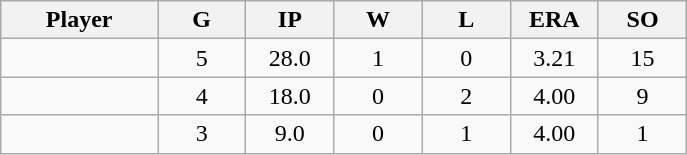<table class="wikitable sortable">
<tr |>
<th bgcolor="#DDDDFF" width="16%">Player</th>
<th bgcolor="#DDDDFF" width="9%">G</th>
<th bgcolor="#DDDDFF" width="9%">IP</th>
<th bgcolor="#DDDDFF" width="9%">W</th>
<th bgcolor="#DDDDFF" width="9%">L</th>
<th bgcolor="#DDDDFF" width="9%">ERA</th>
<th bgcolor="#DDDDFF" width="9%">SO</th>
</tr>
<tr align="center">
<td></td>
<td>5</td>
<td>28.0</td>
<td>1</td>
<td>0</td>
<td>3.21</td>
<td>15</td>
</tr>
<tr align="center">
<td></td>
<td>4</td>
<td>18.0</td>
<td>0</td>
<td>2</td>
<td>4.00</td>
<td>9</td>
</tr>
<tr align="center">
<td></td>
<td>3</td>
<td>9.0</td>
<td>0</td>
<td>1</td>
<td>4.00</td>
<td>1</td>
</tr>
</table>
